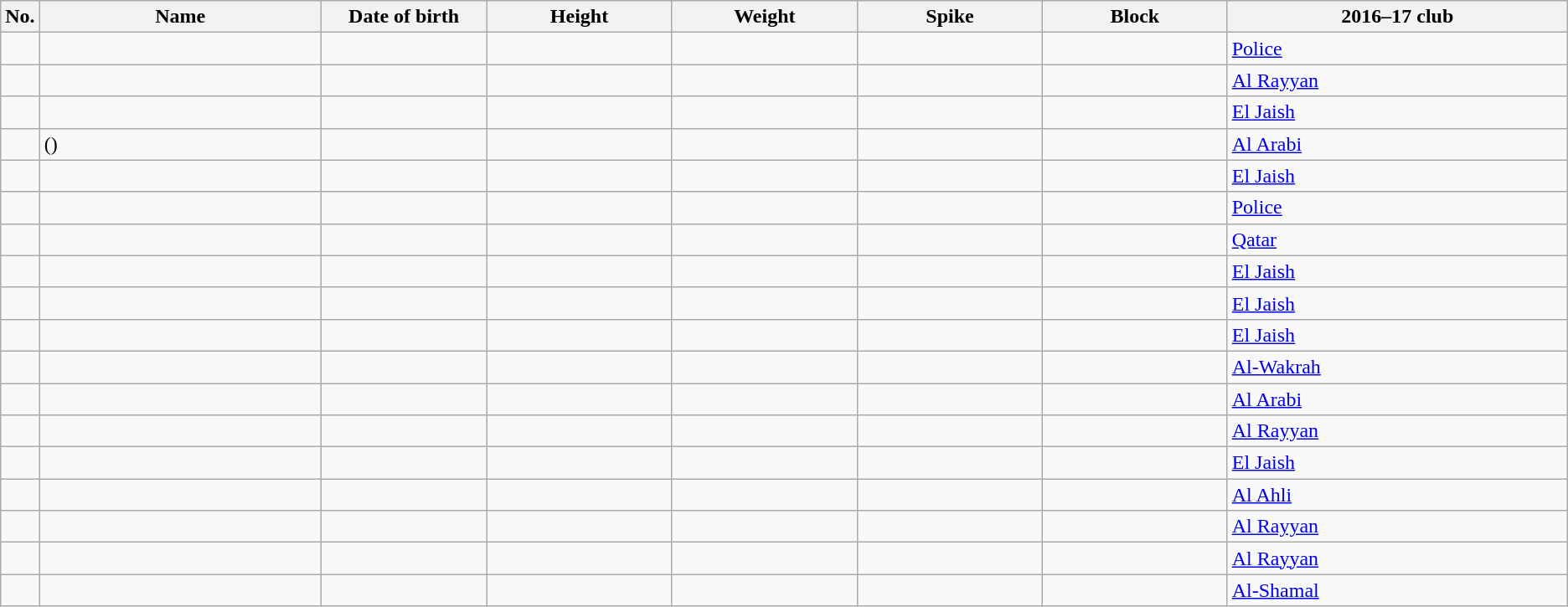<table class="wikitable sortable" style="font-size:100%; text-align:center;">
<tr>
<th>No.</th>
<th style="width:14em">Name</th>
<th style="width:8em">Date of birth</th>
<th style="width:9em">Height</th>
<th style="width:9em">Weight</th>
<th style="width:9em">Spike</th>
<th style="width:9em">Block</th>
<th style="width:17em">2016–17 club</th>
</tr>
<tr>
<td></td>
<td style="text-align:left;"></td>
<td style="text-align:right;"></td>
<td></td>
<td></td>
<td></td>
<td></td>
<td style="text-align:left;"> <a href='#'>Police</a></td>
</tr>
<tr>
<td></td>
<td style="text-align:left;"></td>
<td style="text-align:right;"></td>
<td></td>
<td></td>
<td></td>
<td></td>
<td style="text-align:left;"> <a href='#'>Al Rayyan</a></td>
</tr>
<tr>
<td></td>
<td style="text-align:left;"></td>
<td style="text-align:right;"></td>
<td></td>
<td></td>
<td></td>
<td></td>
<td style="text-align:left;"> <a href='#'>El Jaish</a></td>
</tr>
<tr>
<td></td>
<td style="text-align:left;"> ()</td>
<td style="text-align:right;"></td>
<td></td>
<td></td>
<td></td>
<td></td>
<td style="text-align:left;"> <a href='#'>Al Arabi</a></td>
</tr>
<tr>
<td></td>
<td style="text-align:left;"></td>
<td style="text-align:right;"></td>
<td></td>
<td></td>
<td></td>
<td></td>
<td style="text-align:left;"> <a href='#'>El Jaish</a></td>
</tr>
<tr>
<td></td>
<td style="text-align:left;"></td>
<td style="text-align:right;"></td>
<td></td>
<td></td>
<td></td>
<td></td>
<td style="text-align:left;"> <a href='#'>Police</a></td>
</tr>
<tr>
<td></td>
<td style="text-align:left;"></td>
<td style="text-align:right;"></td>
<td></td>
<td></td>
<td></td>
<td></td>
<td style="text-align:left;"> <a href='#'>Qatar</a></td>
</tr>
<tr>
<td></td>
<td style="text-align:left;"></td>
<td style="text-align:right;"></td>
<td></td>
<td></td>
<td></td>
<td></td>
<td style="text-align:left;"> <a href='#'>El Jaish</a></td>
</tr>
<tr>
<td></td>
<td style="text-align:left;"></td>
<td style="text-align:right;"></td>
<td></td>
<td></td>
<td></td>
<td></td>
<td style="text-align:left;"> <a href='#'>El Jaish</a></td>
</tr>
<tr>
<td></td>
<td style="text-align:left;"></td>
<td style="text-align:right;"></td>
<td></td>
<td></td>
<td></td>
<td></td>
<td style="text-align:left;"> <a href='#'>El Jaish</a></td>
</tr>
<tr>
<td></td>
<td style="text-align:left;"></td>
<td style="text-align:right;"></td>
<td></td>
<td></td>
<td></td>
<td></td>
<td style="text-align:left;"> <a href='#'>Al-Wakrah</a></td>
</tr>
<tr>
<td></td>
<td style="text-align:left;"></td>
<td style="text-align:right;"></td>
<td></td>
<td></td>
<td></td>
<td></td>
<td style="text-align:left;"> <a href='#'>Al Arabi</a></td>
</tr>
<tr>
<td></td>
<td style="text-align:left;"></td>
<td style="text-align:right;"></td>
<td></td>
<td></td>
<td></td>
<td></td>
<td style="text-align:left;"> <a href='#'>Al Rayyan</a></td>
</tr>
<tr>
<td></td>
<td style="text-align:left;"></td>
<td style="text-align:right;"></td>
<td></td>
<td></td>
<td></td>
<td></td>
<td style="text-align:left;"> <a href='#'>El Jaish</a></td>
</tr>
<tr>
<td></td>
<td style="text-align:left;"></td>
<td style="text-align:right;"></td>
<td></td>
<td></td>
<td></td>
<td></td>
<td style="text-align:left;"> <a href='#'>Al Ahli</a></td>
</tr>
<tr>
<td></td>
<td style="text-align:left;"></td>
<td style="text-align:right;"></td>
<td></td>
<td></td>
<td></td>
<td></td>
<td style="text-align:left;"> <a href='#'>Al Rayyan</a></td>
</tr>
<tr>
<td></td>
<td style="text-align:left;"></td>
<td style="text-align:right;"></td>
<td></td>
<td></td>
<td></td>
<td></td>
<td style="text-align:left;"> <a href='#'>Al Rayyan</a></td>
</tr>
<tr>
<td></td>
<td style="text-align:left;"></td>
<td style="text-align:right;"></td>
<td></td>
<td></td>
<td></td>
<td></td>
<td style="text-align:left;"> <a href='#'>Al-Shamal</a></td>
</tr>
</table>
